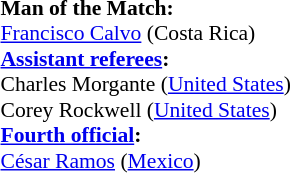<table style="width:100%; font-size:90%;">
<tr>
<td><br><strong>Man of the Match:</strong>
<br><a href='#'>Francisco Calvo</a> (Costa Rica)<br><strong><a href='#'>Assistant referees</a>:</strong>
<br>Charles Morgante (<a href='#'>United States</a>)
<br>Corey Rockwell (<a href='#'>United States</a>)
<br><strong><a href='#'>Fourth official</a>:</strong>
<br><a href='#'>César Ramos</a> (<a href='#'>Mexico</a>)</td>
</tr>
</table>
